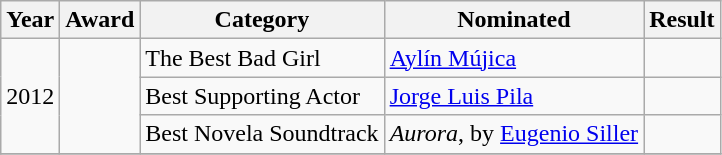<table class="wikitable">
<tr align="center">
<th>Year</th>
<th scope="col">Award</th>
<th scope="col">Category</th>
<th scope="col">Nominated</th>
<th scope="col">Result</th>
</tr>
<tr>
<td rowspan="3">2012</td>
<td rowspan="3"></td>
<td>The Best Bad Girl</td>
<td><a href='#'>Aylín Mújica</a></td>
<td></td>
</tr>
<tr>
<td>Best Supporting Actor</td>
<td><a href='#'>Jorge Luis Pila</a></td>
<td></td>
</tr>
<tr>
<td>Best Novela Soundtrack</td>
<td><em>Aurora</em>, by <a href='#'>Eugenio Siller</a></td>
<td></td>
</tr>
<tr>
</tr>
</table>
